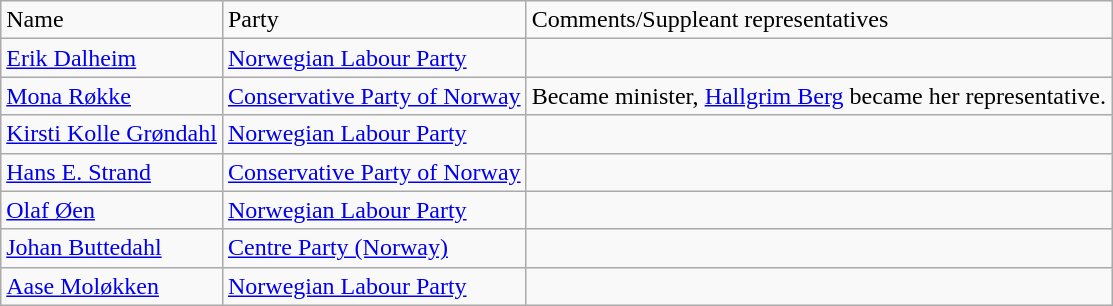<table class="wikitable">
<tr>
<td>Name</td>
<td>Party</td>
<td>Comments/Suppleant representatives</td>
</tr>
<tr>
<td><a href='#'>Erik Dalheim</a></td>
<td><a href='#'>Norwegian Labour Party</a></td>
<td></td>
</tr>
<tr>
<td><a href='#'>Mona Røkke</a></td>
<td><a href='#'>Conservative Party of Norway</a></td>
<td>Became minister, <a href='#'>Hallgrim Berg</a> became her representative.</td>
</tr>
<tr>
<td><a href='#'>Kirsti Kolle Grøndahl</a></td>
<td><a href='#'>Norwegian Labour Party</a></td>
<td></td>
</tr>
<tr>
<td><a href='#'>Hans E. Strand</a></td>
<td><a href='#'>Conservative Party of Norway</a></td>
<td></td>
</tr>
<tr>
<td><a href='#'>Olaf Øen</a></td>
<td><a href='#'>Norwegian Labour Party</a></td>
<td></td>
</tr>
<tr>
<td><a href='#'>Johan Buttedahl</a></td>
<td><a href='#'>Centre Party (Norway)</a></td>
<td></td>
</tr>
<tr>
<td><a href='#'>Aase Moløkken</a></td>
<td><a href='#'>Norwegian Labour Party</a></td>
<td></td>
</tr>
</table>
